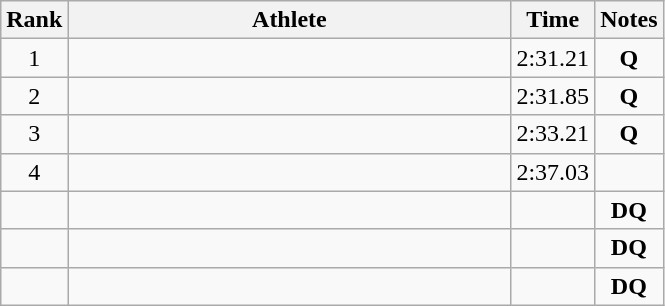<table class=wikitable>
<tr>
<th>Rank</th>
<th style=width:18em>Athlete</th>
<th>Time</th>
<th>Notes</th>
</tr>
<tr align=center>
<td>1</td>
<td align=left></td>
<td>2:31.21</td>
<td><strong>Q</strong></td>
</tr>
<tr align=center>
<td>2</td>
<td align=left></td>
<td>2:31.85</td>
<td><strong>Q</strong></td>
</tr>
<tr align=center>
<td>3</td>
<td align=left></td>
<td>2:33.21</td>
<td><strong>Q</strong></td>
</tr>
<tr align=center>
<td>4</td>
<td align=left></td>
<td>2:37.03</td>
<td></td>
</tr>
<tr align=center>
<td></td>
<td align=left></td>
<td></td>
<td><strong>DQ</strong></td>
</tr>
<tr align=center>
<td></td>
<td align=left></td>
<td></td>
<td><strong>DQ</strong></td>
</tr>
<tr align=center>
<td></td>
<td align=left></td>
<td></td>
<td><strong>DQ</strong></td>
</tr>
</table>
